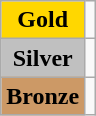<table class="wikitable" style=" text-align:center">
<tr>
<td bgcolor="gold"><strong>Gold</strong></td>
<td></td>
</tr>
<tr>
<td bgcolor="silver"><strong>Silver</strong></td>
<td></td>
</tr>
<tr>
<td bgcolor="CC9966"><strong>Bronze</strong></td>
<td></td>
</tr>
</table>
